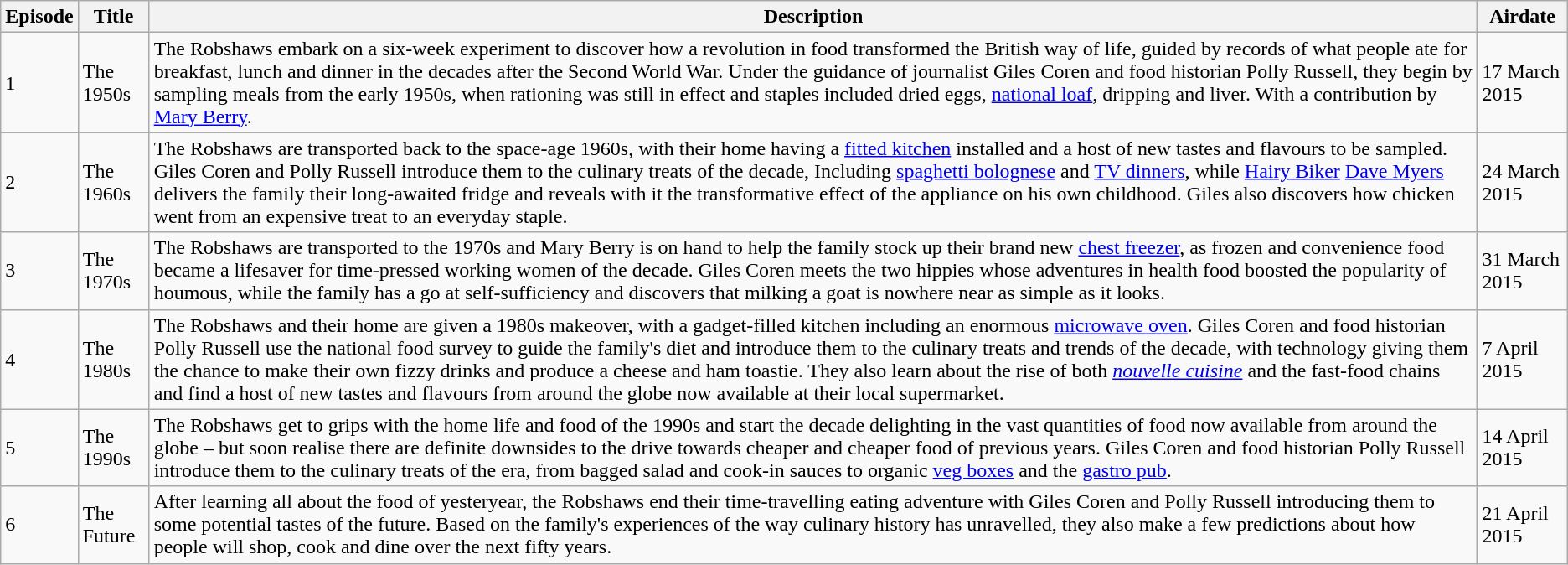<table class="wikitable">
<tr>
<th>Episode</th>
<th>Title</th>
<th>Description</th>
<th>Airdate</th>
</tr>
<tr>
<td>1</td>
<td>The 1950s</td>
<td>The Robshaws embark on a six-week experiment to discover how a revolution in food transformed the British way of life, guided by records of what people ate for breakfast, lunch and dinner in the decades after the Second World War. Under the guidance of journalist Giles Coren and food historian Polly Russell, they begin by sampling meals from the early 1950s, when rationing was still in effect and staples included dried eggs, <a href='#'>national loaf</a>, dripping and liver. With a contribution by <a href='#'>Mary Berry</a>.</td>
<td>17 March 2015</td>
</tr>
<tr>
<td>2</td>
<td>The 1960s</td>
<td>The Robshaws are transported back to the space-age 1960s, with their home having a <a href='#'>fitted kitchen</a> installed and a host of new tastes and flavours to be sampled. Giles Coren and Polly Russell introduce them to the culinary treats of the decade, Including <a href='#'>spaghetti bolognese</a> and <a href='#'>TV dinners</a>, while <a href='#'>Hairy Biker</a> <a href='#'>Dave Myers</a> delivers the family their long-awaited fridge and reveals with it the transformative effect of the appliance on his own childhood. Giles also discovers how chicken went from an expensive treat to an everyday staple.</td>
<td>24 March 2015</td>
</tr>
<tr>
<td>3</td>
<td>The 1970s</td>
<td>The Robshaws are transported to the 1970s and Mary Berry is on hand to help the family stock up their brand new <a href='#'>chest freezer</a>, as frozen and convenience food became a lifesaver for time-pressed working women of the decade. Giles Coren meets the two hippies whose adventures in health food boosted the popularity of houmous, while the family has a go at self-sufficiency and discovers that milking a goat is nowhere near as simple as it looks.</td>
<td>31 March 2015</td>
</tr>
<tr>
<td>4</td>
<td>The 1980s</td>
<td>The Robshaws and their home are given a 1980s makeover, with a gadget-filled kitchen including an enormous <a href='#'>microwave oven</a>. Giles Coren and food historian Polly Russell use the national food survey to guide the family's diet and introduce them to the culinary treats and trends of the decade, with technology giving them the chance to make their own fizzy drinks and produce a cheese and ham toastie. They also learn about the rise of both <em><a href='#'>nouvelle cuisine</a></em> and the fast-food chains and find a host of new tastes and flavours from around the globe now available at their local supermarket.</td>
<td>7 April 2015</td>
</tr>
<tr>
<td>5</td>
<td>The 1990s</td>
<td>The Robshaws get to grips with the home life and food of the 1990s and start the decade delighting in the vast quantities of food now available from around the globe – but soon realise there are definite downsides to the drive towards cheaper and cheaper food of previous years. Giles Coren and food historian Polly Russell introduce them to the culinary treats of the era, from bagged salad and cook-in sauces to organic <a href='#'>veg boxes</a> and the <a href='#'>gastro pub</a>.</td>
<td>14 April 2015</td>
</tr>
<tr>
<td>6</td>
<td>The Future</td>
<td>After learning all about the food of yesteryear, the Robshaws end their time-travelling eating adventure with Giles Coren and Polly Russell introducing them to some potential tastes of the future. Based on the family's experiences of the way culinary history has unravelled, they also make a few predictions about how people will shop, cook and dine over the next fifty years.</td>
<td>21 April 2015</td>
</tr>
</table>
